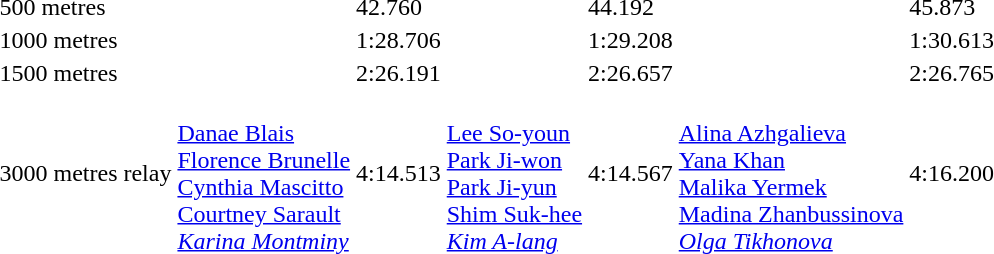<table>
<tr>
<td>500 metres</td>
<td></td>
<td>42.760</td>
<td></td>
<td>44.192</td>
<td></td>
<td>45.873</td>
</tr>
<tr>
<td>1000 metres</td>
<td></td>
<td>1:28.706</td>
<td></td>
<td>1:29.208</td>
<td></td>
<td>1:30.613</td>
</tr>
<tr>
<td>1500 metres</td>
<td></td>
<td>2:26.191</td>
<td></td>
<td>2:26.657</td>
<td></td>
<td>2:26.765</td>
</tr>
<tr>
<td>3000 metres relay</td>
<td><br><a href='#'>Danae Blais</a><br><a href='#'>Florence Brunelle</a><br><a href='#'>Cynthia Mascitto</a><br><a href='#'>Courtney Sarault</a><br><em><a href='#'>Karina Montminy</a></em></td>
<td>4:14.513</td>
<td><br><a href='#'>Lee So-youn</a><br><a href='#'>Park Ji-won</a><br><a href='#'>Park Ji-yun</a><br><a href='#'>Shim Suk-hee</a><br><em><a href='#'>Kim A-lang</a></em></td>
<td>4:14.567</td>
<td><br><a href='#'>Alina Azhgalieva</a><br><a href='#'>Yana Khan</a><br><a href='#'>Malika Yermek</a><br><a href='#'>Madina Zhanbussinova</a><br><em><a href='#'>Olga Tikhonova</a></em></td>
<td>4:16.200</td>
</tr>
</table>
